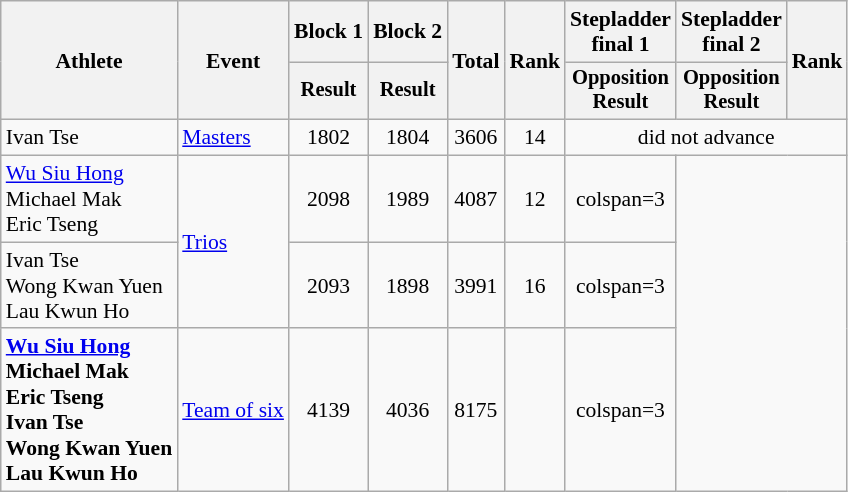<table class=wikitable style=font-size:90%;text-align:center>
<tr>
<th rowspan="2">Athlete</th>
<th rowspan="2">Event</th>
<th>Block 1</th>
<th>Block 2</th>
<th rowspan="2">Total</th>
<th rowspan="2">Rank</th>
<th>Stepladder<br>final 1</th>
<th>Stepladder<br>final 2</th>
<th rowspan="2">Rank</th>
</tr>
<tr style="font-size:95%">
<th>Result</th>
<th>Result</th>
<th>Opposition<br>Result</th>
<th>Opposition<br>Result</th>
</tr>
<tr>
<td align=left>Ivan Tse</td>
<td align=left><a href='#'>Masters</a></td>
<td>1802</td>
<td>1804</td>
<td>3606</td>
<td>14</td>
<td colspan=3>did not advance</td>
</tr>
<tr>
<td align=left><a href='#'>Wu Siu Hong</a><br>Michael Mak<br>Eric Tseng</td>
<td align=left rowspan=2><a href='#'>Trios</a></td>
<td>2098</td>
<td>1989</td>
<td>4087</td>
<td>12</td>
<td>colspan=3 </td>
</tr>
<tr>
<td align=left>Ivan Tse<br>Wong Kwan Yuen<br>Lau Kwun Ho</td>
<td>2093</td>
<td>1898</td>
<td>3991</td>
<td>16</td>
<td>colspan=3 </td>
</tr>
<tr>
<td align=left><strong><a href='#'>Wu Siu Hong</a><br>Michael Mak<br>Eric Tseng<br>Ivan Tse<br>Wong Kwan Yuen<br>Lau Kwun Ho</strong></td>
<td align=left><a href='#'>Team of six</a></td>
<td>4139</td>
<td>4036</td>
<td>8175</td>
<td></td>
<td>colspan=3 </td>
</tr>
</table>
